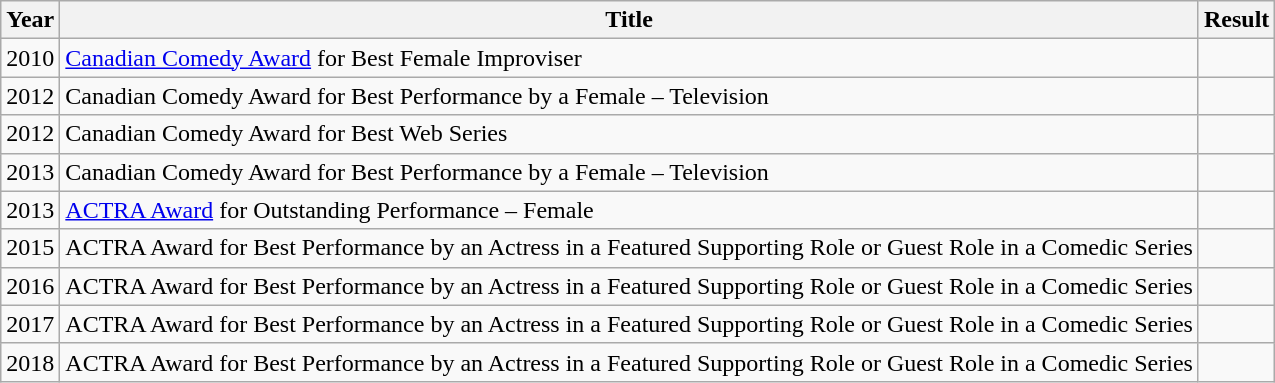<table class="wikitable sortable">
<tr>
<th>Year</th>
<th>Title</th>
<th>Result</th>
</tr>
<tr>
<td>2010</td>
<td><a href='#'>Canadian Comedy Award</a> for Best Female Improviser</td>
<td></td>
</tr>
<tr>
<td>2012</td>
<td>Canadian Comedy Award for Best Performance by a Female – Television</td>
<td></td>
</tr>
<tr>
<td>2012</td>
<td>Canadian Comedy Award for Best Web Series</td>
<td></td>
</tr>
<tr>
<td>2013</td>
<td>Canadian Comedy Award for Best Performance by a Female – Television</td>
<td></td>
</tr>
<tr>
<td>2013</td>
<td><a href='#'>ACTRA Award</a> for Outstanding Performance – Female</td>
<td></td>
</tr>
<tr>
<td>2015</td>
<td>ACTRA Award for Best Performance by an Actress in a Featured Supporting Role or Guest Role in a Comedic Series</td>
<td></td>
</tr>
<tr>
<td>2016</td>
<td>ACTRA Award for Best Performance by an Actress in a Featured Supporting Role or Guest Role in a Comedic Series</td>
<td></td>
</tr>
<tr>
<td>2017</td>
<td>ACTRA Award for Best Performance by an Actress in a Featured Supporting Role or Guest Role in a Comedic Series</td>
<td></td>
</tr>
<tr>
<td>2018</td>
<td>ACTRA Award for Best Performance by an Actress in a Featured Supporting Role or Guest Role in a Comedic Series</td>
<td></td>
</tr>
</table>
